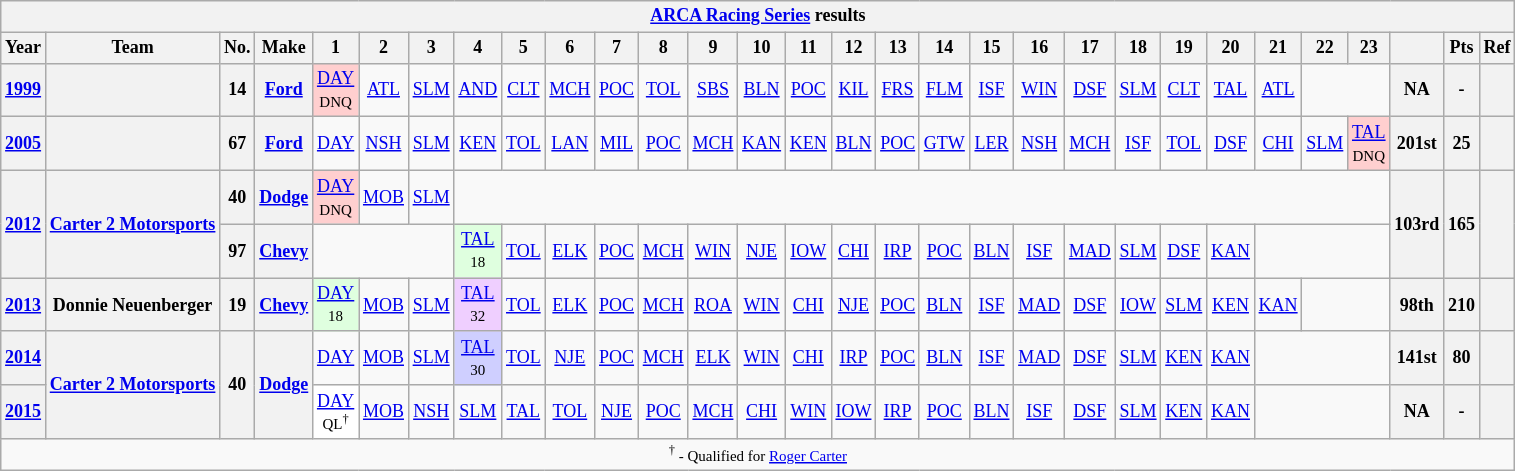<table class="wikitable" style="text-align:center; font-size:75%">
<tr>
<th colspan=45><a href='#'>ARCA Racing Series</a> results</th>
</tr>
<tr>
<th>Year</th>
<th>Team</th>
<th>No.</th>
<th>Make</th>
<th>1</th>
<th>2</th>
<th>3</th>
<th>4</th>
<th>5</th>
<th>6</th>
<th>7</th>
<th>8</th>
<th>9</th>
<th>10</th>
<th>11</th>
<th>12</th>
<th>13</th>
<th>14</th>
<th>15</th>
<th>16</th>
<th>17</th>
<th>18</th>
<th>19</th>
<th>20</th>
<th>21</th>
<th>22</th>
<th>23</th>
<th></th>
<th>Pts</th>
<th>Ref</th>
</tr>
<tr>
<th><a href='#'>1999</a></th>
<th></th>
<th>14</th>
<th><a href='#'>Ford</a></th>
<td style="background:#FFCFCF;"><a href='#'>DAY</a><br><small>DNQ</small></td>
<td><a href='#'>ATL</a></td>
<td><a href='#'>SLM</a></td>
<td><a href='#'>AND</a></td>
<td><a href='#'>CLT</a></td>
<td><a href='#'>MCH</a></td>
<td><a href='#'>POC</a></td>
<td><a href='#'>TOL</a></td>
<td><a href='#'>SBS</a></td>
<td><a href='#'>BLN</a></td>
<td><a href='#'>POC</a></td>
<td><a href='#'>KIL</a></td>
<td><a href='#'>FRS</a></td>
<td><a href='#'>FLM</a></td>
<td><a href='#'>ISF</a></td>
<td><a href='#'>WIN</a></td>
<td><a href='#'>DSF</a></td>
<td><a href='#'>SLM</a></td>
<td><a href='#'>CLT</a></td>
<td><a href='#'>TAL</a></td>
<td><a href='#'>ATL</a></td>
<td colspan=2></td>
<th>NA</th>
<th>-</th>
<th></th>
</tr>
<tr>
<th><a href='#'>2005</a></th>
<th></th>
<th>67</th>
<th><a href='#'>Ford</a></th>
<td><a href='#'>DAY</a></td>
<td><a href='#'>NSH</a></td>
<td><a href='#'>SLM</a></td>
<td><a href='#'>KEN</a></td>
<td><a href='#'>TOL</a></td>
<td><a href='#'>LAN</a></td>
<td><a href='#'>MIL</a></td>
<td><a href='#'>POC</a></td>
<td><a href='#'>MCH</a></td>
<td><a href='#'>KAN</a></td>
<td><a href='#'>KEN</a></td>
<td><a href='#'>BLN</a></td>
<td><a href='#'>POC</a></td>
<td><a href='#'>GTW</a></td>
<td><a href='#'>LER</a></td>
<td><a href='#'>NSH</a></td>
<td><a href='#'>MCH</a></td>
<td><a href='#'>ISF</a></td>
<td><a href='#'>TOL</a></td>
<td><a href='#'>DSF</a></td>
<td><a href='#'>CHI</a></td>
<td><a href='#'>SLM</a></td>
<td style="background:#FFCFCF;"><a href='#'>TAL</a><br><small>DNQ</small></td>
<th>201st</th>
<th>25</th>
<th></th>
</tr>
<tr>
<th rowspan=2><a href='#'>2012</a></th>
<th rowspan=2><a href='#'>Carter 2 Motorsports</a></th>
<th>40</th>
<th><a href='#'>Dodge</a></th>
<td style="background:#FFCFCF;"><a href='#'>DAY</a><br><small>DNQ</small></td>
<td><a href='#'>MOB</a></td>
<td><a href='#'>SLM</a></td>
<td colspan=20></td>
<th rowspan=2>103rd</th>
<th rowspan=2>165</th>
<th rowspan=2></th>
</tr>
<tr>
<th>97</th>
<th><a href='#'>Chevy</a></th>
<td colspan=3></td>
<td style="background:#DFFFDF;"><a href='#'>TAL</a><br><small>18</small></td>
<td><a href='#'>TOL</a></td>
<td><a href='#'>ELK</a></td>
<td><a href='#'>POC</a></td>
<td><a href='#'>MCH</a></td>
<td><a href='#'>WIN</a></td>
<td><a href='#'>NJE</a></td>
<td><a href='#'>IOW</a></td>
<td><a href='#'>CHI</a></td>
<td><a href='#'>IRP</a></td>
<td><a href='#'>POC</a></td>
<td><a href='#'>BLN</a></td>
<td><a href='#'>ISF</a></td>
<td><a href='#'>MAD</a></td>
<td><a href='#'>SLM</a></td>
<td><a href='#'>DSF</a></td>
<td><a href='#'>KAN</a></td>
<td colspan=3></td>
</tr>
<tr>
<th><a href='#'>2013</a></th>
<th>Donnie Neuenberger</th>
<th>19</th>
<th><a href='#'>Chevy</a></th>
<td style="background:#DFFFDF;"><a href='#'>DAY</a><br><small>18</small></td>
<td><a href='#'>MOB</a></td>
<td><a href='#'>SLM</a></td>
<td style="background:#EFCFFF;"><a href='#'>TAL</a><br><small>32</small></td>
<td><a href='#'>TOL</a></td>
<td><a href='#'>ELK</a></td>
<td><a href='#'>POC</a></td>
<td><a href='#'>MCH</a></td>
<td><a href='#'>ROA</a></td>
<td><a href='#'>WIN</a></td>
<td><a href='#'>CHI</a></td>
<td><a href='#'>NJE</a></td>
<td><a href='#'>POC</a></td>
<td><a href='#'>BLN</a></td>
<td><a href='#'>ISF</a></td>
<td><a href='#'>MAD</a></td>
<td><a href='#'>DSF</a></td>
<td><a href='#'>IOW</a></td>
<td><a href='#'>SLM</a></td>
<td><a href='#'>KEN</a></td>
<td><a href='#'>KAN</a></td>
<td colspan=2></td>
<th>98th</th>
<th>210</th>
<th></th>
</tr>
<tr>
<th><a href='#'>2014</a></th>
<th rowspan=2><a href='#'>Carter 2 Motorsports</a></th>
<th rowspan=2>40</th>
<th rowspan=2><a href='#'>Dodge</a></th>
<td><a href='#'>DAY</a></td>
<td><a href='#'>MOB</a></td>
<td><a href='#'>SLM</a></td>
<td style="background:#CFCFFF;"><a href='#'>TAL</a><br><small>30</small></td>
<td><a href='#'>TOL</a></td>
<td><a href='#'>NJE</a></td>
<td><a href='#'>POC</a></td>
<td><a href='#'>MCH</a></td>
<td><a href='#'>ELK</a></td>
<td><a href='#'>WIN</a></td>
<td><a href='#'>CHI</a></td>
<td><a href='#'>IRP</a></td>
<td><a href='#'>POC</a></td>
<td><a href='#'>BLN</a></td>
<td><a href='#'>ISF</a></td>
<td><a href='#'>MAD</a></td>
<td><a href='#'>DSF</a></td>
<td><a href='#'>SLM</a></td>
<td><a href='#'>KEN</a></td>
<td><a href='#'>KAN</a></td>
<td colspan=3></td>
<th>141st</th>
<th>80</th>
<th></th>
</tr>
<tr>
<th><a href='#'>2015</a></th>
<td style="background:#FFFFFF;"><a href='#'>DAY</a><br><small>QL<sup>†</sup></small></td>
<td><a href='#'>MOB</a></td>
<td><a href='#'>NSH</a></td>
<td><a href='#'>SLM</a></td>
<td><a href='#'>TAL</a></td>
<td><a href='#'>TOL</a></td>
<td><a href='#'>NJE</a></td>
<td><a href='#'>POC</a></td>
<td><a href='#'>MCH</a></td>
<td><a href='#'>CHI</a></td>
<td><a href='#'>WIN</a></td>
<td><a href='#'>IOW</a></td>
<td><a href='#'>IRP</a></td>
<td><a href='#'>POC</a></td>
<td><a href='#'>BLN</a></td>
<td><a href='#'>ISF</a></td>
<td><a href='#'>DSF</a></td>
<td><a href='#'>SLM</a></td>
<td><a href='#'>KEN</a></td>
<td><a href='#'>KAN</a></td>
<td colspan=3></td>
<th>NA</th>
<th>-</th>
<th></th>
</tr>
<tr>
<td colspan=30><small><sup>†</sup> - Qualified for <a href='#'>Roger Carter</a></small></td>
</tr>
</table>
